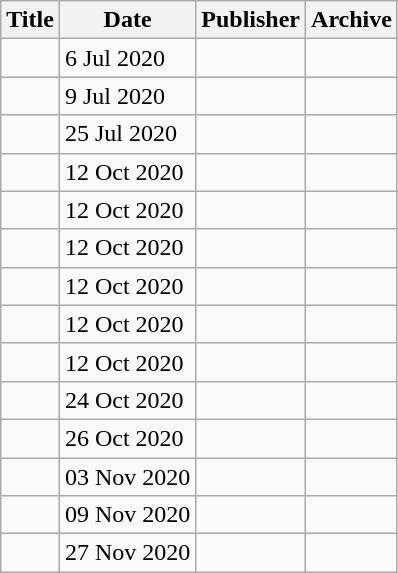<table class="wikitable sortable mw-collapsible">
<tr>
<th>Title</th>
<th>Date</th>
<th>Publisher</th>
<th>Archive</th>
</tr>
<tr>
<td></td>
<td>6 Jul 2020</td>
<td></td>
<td></td>
</tr>
<tr>
<td></td>
<td>9 Jul 2020</td>
<td></td>
<td></td>
</tr>
<tr>
<td></td>
<td>25 Jul 2020</td>
<td></td>
<td></td>
</tr>
<tr>
<td></td>
<td>12 Oct 2020</td>
<td></td>
<td></td>
</tr>
<tr>
<td></td>
<td>12 Oct 2020</td>
<td></td>
<td></td>
</tr>
<tr>
<td></td>
<td>12 Oct 2020</td>
<td></td>
<td></td>
</tr>
<tr>
<td></td>
<td>12 Oct 2020</td>
<td></td>
<td></td>
</tr>
<tr>
<td></td>
<td>12 Oct 2020</td>
<td></td>
<td></td>
</tr>
<tr>
<td></td>
<td>12 Oct 2020</td>
<td></td>
<td></td>
</tr>
<tr>
<td></td>
<td>24 Oct 2020</td>
<td></td>
<td></td>
</tr>
<tr>
<td></td>
<td>26 Oct 2020</td>
<td></td>
<td></td>
</tr>
<tr>
<td></td>
<td>03 Nov 2020</td>
<td></td>
<td></td>
</tr>
<tr>
<td></td>
<td>09 Nov 2020</td>
<td></td>
<td></td>
</tr>
<tr>
<td></td>
<td>27 Nov 2020</td>
<td></td>
<td></td>
</tr>
</table>
